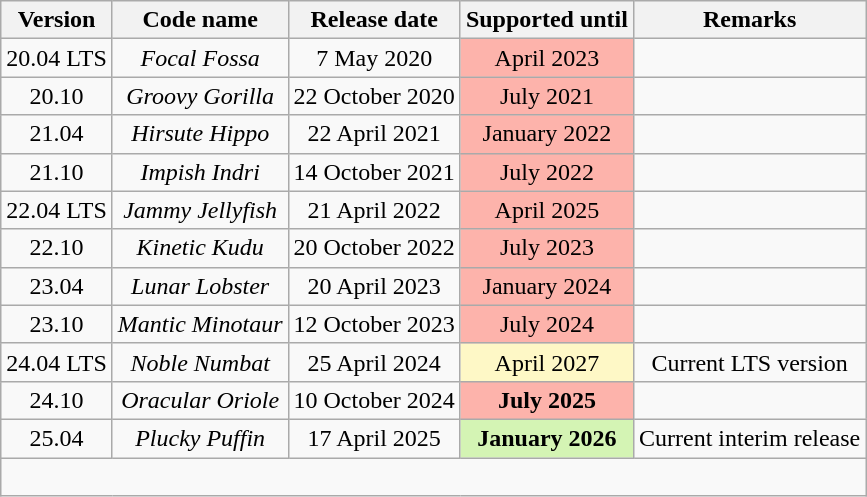<table class="wikitable sortable"style=text-align:center>
<tr>
<th>Version</th>
<th>Code name</th>
<th>Release date</th>
<th>Supported until</th>
<th>Remarks</th>
</tr>
<tr>
<td>20.04 LTS</td>
<td><em>Focal Fossa</em></td>
<td>7 May 2020</td>
<td style=background:#fdb3ab>April 2023</td>
<td></td>
</tr>
<tr>
<td>20.10</td>
<td><em>Groovy Gorilla</em></td>
<td>22 October 2020</td>
<td style=background:#fdb3ab>July 2021</td>
<td></td>
</tr>
<tr>
<td>21.04</td>
<td><em>Hirsute Hippo</em></td>
<td>22 April 2021</td>
<td style=background:#fdb3ab>January 2022</td>
<td></td>
</tr>
<tr>
<td>21.10</td>
<td><em>Impish Indri</em></td>
<td>14 October 2021</td>
<td style=background:#fdb3ab>July 2022</td>
<td></td>
</tr>
<tr>
<td>22.04 LTS</td>
<td><em>Jammy Jellyfish</em></td>
<td>21 April 2022</td>
<td style=background:#fdb3ab>April 2025</td>
<td></td>
</tr>
<tr>
<td>22.10</td>
<td><em>Kinetic Kudu</em></td>
<td>20 October 2022</td>
<td style=background:#fdb3ab>July 2023</td>
<td></td>
</tr>
<tr>
<td>23.04</td>
<td><em>Lunar Lobster</em></td>
<td>20 April 2023</td>
<td style=background:#fdb3ab>January 2024</td>
<td></td>
</tr>
<tr>
<td>23.10</td>
<td><em>Mantic Minotaur</em></td>
<td>12 October 2023</td>
<td style=background:#fdb3ab>July 2024</td>
<td></td>
</tr>
<tr>
<td>24.04 LTS</td>
<td><em>Noble Numbat</em></td>
<td>25 April 2024</td>
<td style=background:#fef8c6>April 2027</td>
<td>Current LTS version</td>
</tr>
<tr>
<td>24.10</td>
<td><em>Oracular Oriole</em></td>
<td>10 October 2024</td>
<th style=background:#fdb3ab>July 2025</th>
</tr>
<tr>
<td>25.04</td>
<td><em>Plucky Puffin</em></td>
<td>17 April 2025</td>
<th style=background:#d4f4b4>January 2026</th>
<td>Current interim release</td>
</tr>
<tr>
<td colspan=5>   </td>
</tr>
</table>
